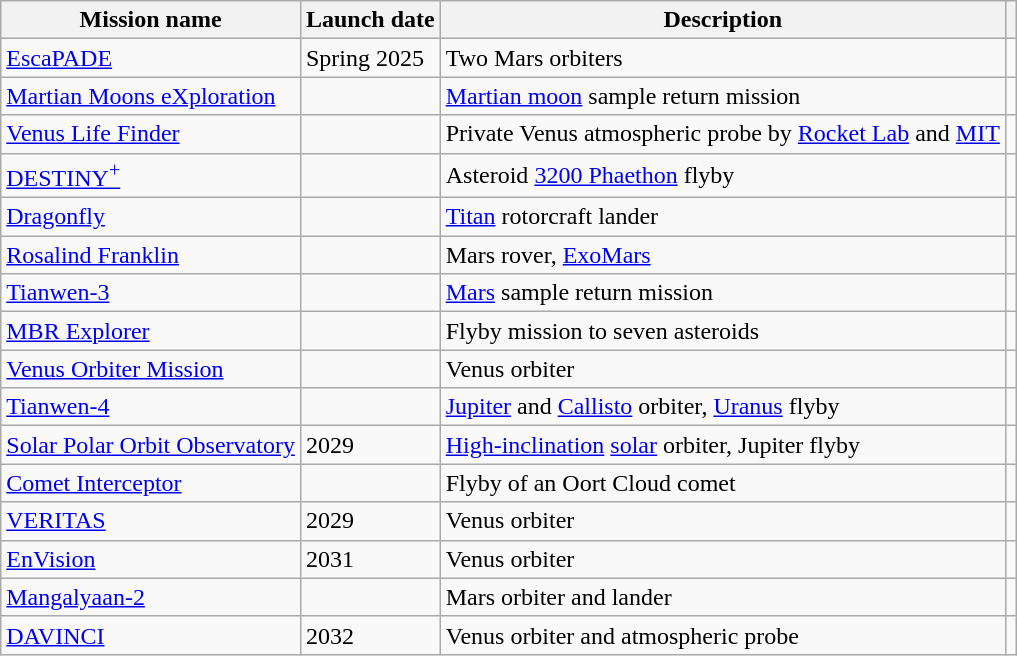<table class="wikitable sortable">
<tr>
<th>Mission name</th>
<th>Launch date</th>
<th>Description</th>
<th></th>
</tr>
<tr>
<td> <a href='#'>EscaPADE</a></td>
<td>Spring 2025</td>
<td>Two Mars orbiters</td>
<td></td>
</tr>
<tr>
<td> <a href='#'>Martian Moons eXploration</a></td>
<td></td>
<td><a href='#'>Martian moon</a> sample return mission</td>
<td></td>
</tr>
<tr>
<td> <a href='#'>Venus Life Finder</a></td>
<td></td>
<td>Private Venus atmospheric probe by <a href='#'>Rocket Lab</a> and <a href='#'>MIT</a></td>
<td></td>
</tr>
<tr>
<td> <a href='#'>DESTINY<sup>+</sup></a></td>
<td></td>
<td>Asteroid <a href='#'>3200 Phaethon</a> flyby</td>
<td></td>
</tr>
<tr>
<td> <a href='#'>Dragonfly</a></td>
<td></td>
<td><a href='#'>Titan</a> rotorcraft lander</td>
<td></td>
</tr>
<tr>
<td> <a href='#'>Rosalind Franklin</a></td>
<td></td>
<td>Mars rover, <a href='#'>ExoMars</a></td>
<td></td>
</tr>
<tr>
<td> <a href='#'>Tianwen-3</a></td>
<td></td>
<td><a href='#'>Mars</a> sample return mission</td>
<td></td>
</tr>
<tr>
<td> <a href='#'>MBR Explorer</a></td>
<td></td>
<td>Flyby mission to seven asteroids</td>
<td></td>
</tr>
<tr>
<td> <a href='#'>Venus Orbiter Mission</a></td>
<td></td>
<td>Venus orbiter</td>
<td></td>
</tr>
<tr>
<td> <a href='#'>Tianwen-4</a></td>
<td></td>
<td><a href='#'>Jupiter</a> and <a href='#'>Callisto</a> orbiter, <a href='#'>Uranus</a> flyby</td>
<td></td>
</tr>
<tr>
<td> <a href='#'>Solar Polar Orbit Observatory</a></td>
<td>2029</td>
<td><a href='#'>High-inclination</a> <a href='#'>solar</a> orbiter, Jupiter flyby</td>
<td></td>
</tr>
<tr>
<td> <a href='#'>Comet Interceptor</a></td>
<td></td>
<td>Flyby of an Oort Cloud comet</td>
<td></td>
</tr>
<tr>
<td> <a href='#'>VERITAS</a></td>
<td>2029</td>
<td>Venus orbiter</td>
<td></td>
</tr>
<tr>
<td> <a href='#'>EnVision</a></td>
<td>2031</td>
<td>Venus orbiter</td>
<td></td>
</tr>
<tr>
<td> <a href='#'>Mangalyaan-2</a></td>
<td></td>
<td>Mars orbiter and lander</td>
<td></td>
</tr>
<tr>
<td> <a href='#'>DAVINCI</a></td>
<td>2032</td>
<td>Venus orbiter and atmospheric probe</td>
<td></td>
</tr>
</table>
